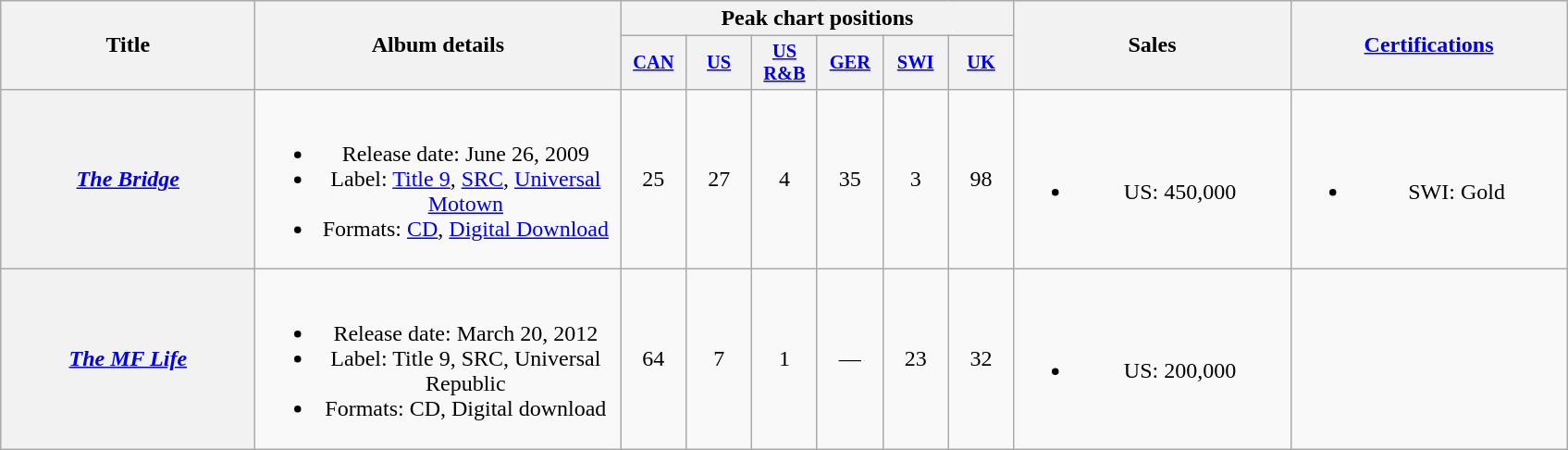<table class="wikitable plainrowheaders" style="text-align:center;" border="1">
<tr>
<th scope="col" rowspan="2" style="width:11em;">Title</th>
<th scope="col" rowspan="2" style="width:16em;">Album details</th>
<th scope="col" colspan="6">Peak chart positions</th>
<th scope="col" rowspan="2" style="width:12em;">Sales</th>
<th scope="col" rowspan="2" style="width:12em;"><a href='#'>Certifications</a></th>
</tr>
<tr>
<th scope="col" style="width:3em;font-size:85%;"><a href='#'>CAN</a></th>
<th scope="col" style="width:3em;font-size:85%;"><a href='#'>US</a></th>
<th scope="col" style="width:3em;font-size:85%;"><a href='#'>US R&B</a><br></th>
<th scope="col" style="width:3em;font-size:85%;"><a href='#'>GER</a></th>
<th scope="col" style="width:3em;font-size:85%;"><a href='#'>SWI</a></th>
<th scope="col" style="width:3em;font-size:85%;"><a href='#'>UK</a></th>
</tr>
<tr>
<th scope="row"><em><a href='#'>The Bridge</a></em></th>
<td><br><ul><li>Release date: June 26, 2009</li><li>Label: <a href='#'>Title 9</a>, <a href='#'>SRC</a>, <a href='#'>Universal Motown</a></li><li>Formats: <a href='#'>CD</a>, <a href='#'>Digital Download</a></li></ul></td>
<td>25</td>
<td>27</td>
<td>4</td>
<td>35</td>
<td>3</td>
<td>98</td>
<td><br><ul><li>US: 450,000</li></ul></td>
<td><br><ul><li>SWI: Gold</li></ul></td>
</tr>
<tr>
<th scope="row"><em><a href='#'>The MF Life</a></em></th>
<td><br><ul><li>Release date: March 20, 2012</li><li>Label: Title 9, SRC, Universal Republic</li><li>Formats: CD, Digital download</li></ul></td>
<td>64</td>
<td>7</td>
<td>1</td>
<td>—</td>
<td>23</td>
<td>32</td>
<td><br><ul><li>US: 200,000</li></ul></td>
<td></td>
</tr>
</table>
